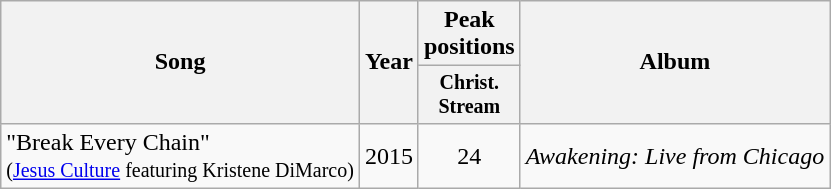<table class="wikitable" style="text-align:center;">
<tr>
<th rowspan="2">Song</th>
<th rowspan="2">Year</th>
<th colspan="1">Peak<br>positions</th>
<th rowspan="2">Album</th>
</tr>
<tr style="font-size:smaller;">
<th width="45">Christ. Stream<br></th>
</tr>
<tr>
<td align="left">"Break Every Chain" <small><br> (<a href='#'>Jesus Culture</a> featuring Kristene DiMarco)</small></td>
<td>2015</td>
<td>24</td>
<td><em>Awakening: Live from Chicago</em></td>
</tr>
</table>
